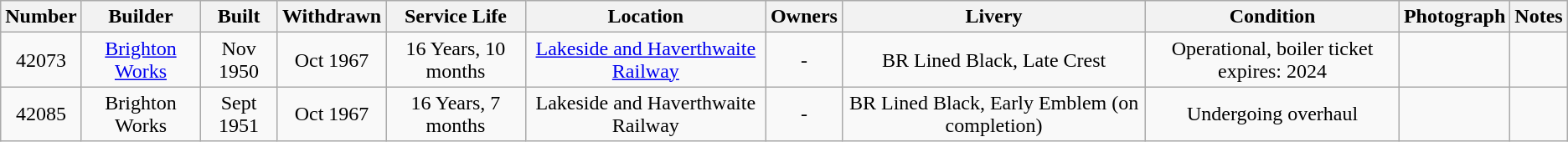<table class="wikitable">
<tr>
<th>Number</th>
<th>Builder</th>
<th>Built</th>
<th>Withdrawn</th>
<th>Service Life</th>
<th>Location</th>
<th>Owners</th>
<th>Livery</th>
<th>Condition</th>
<th>Photograph</th>
<th>Notes</th>
</tr>
<tr>
<td align=center>42073</td>
<td align=center><a href='#'>Brighton Works</a></td>
<td align=center>Nov 1950</td>
<td align=center>Oct 1967</td>
<td align=center>16 Years, 10 months</td>
<td align=center><a href='#'>Lakeside and Haverthwaite Railway</a></td>
<td align=center>-</td>
<td align=center>BR Lined Black, Late Crest</td>
<td align=center>Operational, boiler ticket expires: 2024</td>
<td align=center></td>
<td align=left></td>
</tr>
<tr>
<td align=center>42085</td>
<td align=center>Brighton Works</td>
<td align=center>Sept 1951</td>
<td align=center>Oct 1967</td>
<td align=center>16 Years, 7 months</td>
<td align=center>Lakeside and Haverthwaite Railway</td>
<td align=center>-</td>
<td align=center>BR Lined Black, Early Emblem (on completion)</td>
<td align=center>Undergoing overhaul</td>
<td align=center></td>
<td align=left></td>
</tr>
</table>
